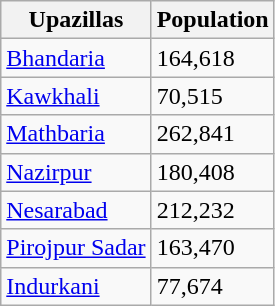<table class="wikitable sortable">
<tr>
<th>Upazillas<br></th>
<th>Population</th>
</tr>
<tr>
<td><a href='#'>Bhandaria</a></td>
<td>164,618</td>
</tr>
<tr>
<td><a href='#'>Kawkhali</a></td>
<td>70,515</td>
</tr>
<tr>
<td><a href='#'>Mathbaria</a></td>
<td>262,841</td>
</tr>
<tr>
<td><a href='#'>Nazirpur</a></td>
<td>180,408</td>
</tr>
<tr>
<td><a href='#'>Nesarabad</a></td>
<td>212,232</td>
</tr>
<tr>
<td><a href='#'>Pirojpur Sadar</a></td>
<td>163,470</td>
</tr>
<tr>
<td><a href='#'>Indurkani</a></td>
<td>77,674</td>
</tr>
</table>
